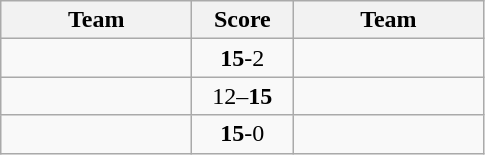<table class="wikitable" style="text-align: center;">
<tr>
<th width=120>Team</th>
<th width=60>Score</th>
<th width=120>Team</th>
</tr>
<tr>
<td align=left><strong></strong></td>
<td><strong>15</strong>-2</td>
<td align=left></td>
</tr>
<tr>
<td align=left></td>
<td>12–<strong>15</strong></td>
<td align=left><strong></strong></td>
</tr>
<tr>
<td align=left><strong></strong></td>
<td><strong>15</strong>-0</td>
<td align=left></td>
</tr>
</table>
